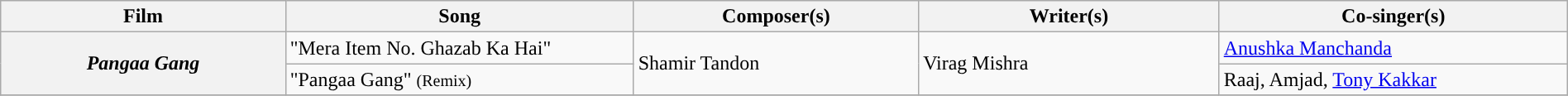<table class="wikitable plainrowheaders" width="100%">
<tr>
<th width=18%>Film</th>
<th width=22%>Song</th>
<th width=18%>Composer(s)</th>
<th width=19%>Writer(s)</th>
<th width=22%>Co-singer(s)</th>
</tr>
<tr>
<th scope="row" rowspan="2"><em>Pangaa Gang</em> </th>
<td>"Mera Item No. Ghazab Ka Hai" </td>
<td rowspan="2">Shamir Tandon</td>
<td rowspan="2">Virag Mishra</td>
<td><a href='#'>Anushka Manchanda</a></td>
</tr>
<tr>
<td>"Pangaa Gang" <small>(Remix)</small></td>
<td>Raaj, Amjad, <a href='#'>Tony Kakkar</a></td>
</tr>
<tr>
</tr>
</table>
